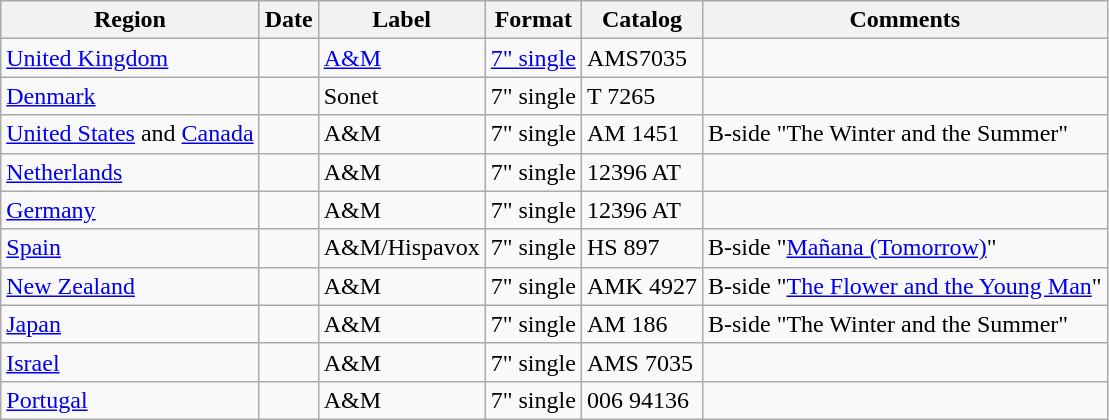<table class="wikitable">
<tr>
<th>Region</th>
<th>Date</th>
<th>Label</th>
<th>Format</th>
<th>Catalog</th>
<th>Comments</th>
</tr>
<tr>
<td><a href='#'>United Kingdom</a></td>
<td></td>
<td><a href='#'>A&M</a></td>
<td><a href='#'>7" single</a></td>
<td>AMS7035</td>
<td></td>
</tr>
<tr>
<td><a href='#'>Denmark</a></td>
<td></td>
<td>Sonet</td>
<td>7" single</td>
<td>T 7265</td>
<td></td>
</tr>
<tr>
<td><a href='#'>United States</a> and <a href='#'>Canada</a></td>
<td></td>
<td>A&M</td>
<td>7" single</td>
<td>AM 1451</td>
<td>B-side "The Winter and the Summer"</td>
</tr>
<tr>
<td><a href='#'>Netherlands</a></td>
<td></td>
<td>A&M</td>
<td>7" single</td>
<td>12396 AT</td>
<td></td>
</tr>
<tr>
<td><a href='#'>Germany</a></td>
<td></td>
<td>A&M</td>
<td>7" single</td>
<td>12396 AT</td>
<td></td>
</tr>
<tr>
<td><a href='#'>Spain</a></td>
<td></td>
<td>A&M/Hispavox</td>
<td>7" single</td>
<td>HS 897</td>
<td>B-side "<a href='#'>Mañana (Tomorrow)</a>"</td>
</tr>
<tr>
<td><a href='#'>New Zealand</a></td>
<td></td>
<td>A&M</td>
<td>7" single</td>
<td>AMK 4927</td>
<td>B-side "<a href='#'>The Flower and the Young Man</a>"</td>
</tr>
<tr>
<td><a href='#'>Japan</a></td>
<td></td>
<td>A&M</td>
<td>7" single</td>
<td>AM 186</td>
<td>B-side "The Winter and the Summer"</td>
</tr>
<tr>
<td><a href='#'>Israel</a></td>
<td></td>
<td>A&M</td>
<td>7" single</td>
<td>AMS 7035</td>
<td></td>
</tr>
<tr>
<td><a href='#'>Portugal</a></td>
<td></td>
<td>A&M</td>
<td>7" single</td>
<td>006 94136</td>
<td></td>
</tr>
</table>
